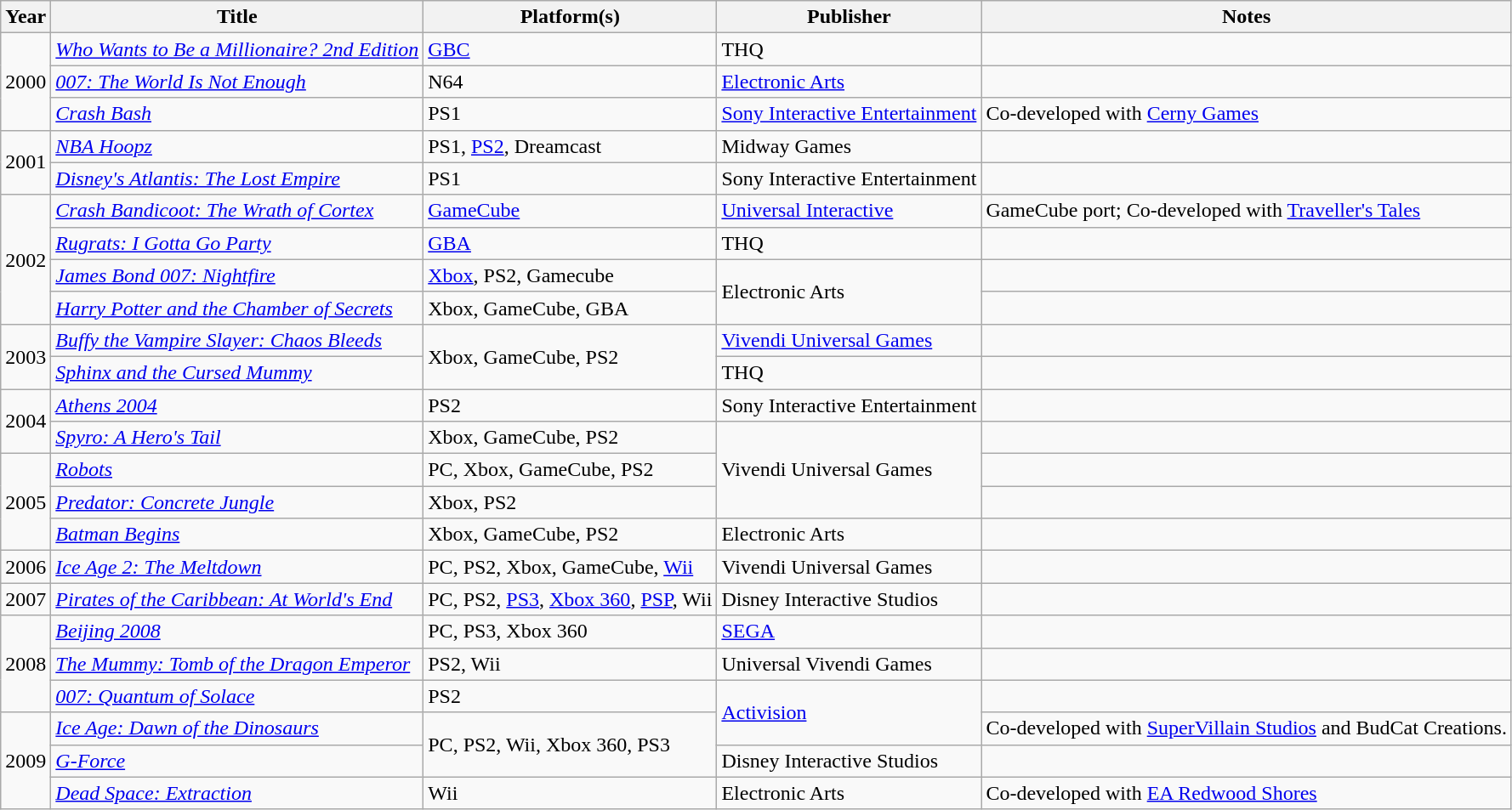<table class="wikitable sortable">
<tr>
<th>Year</th>
<th>Title</th>
<th>Platform(s)</th>
<th>Publisher</th>
<th>Notes</th>
</tr>
<tr>
<td rowspan="3">2000</td>
<td><a href='#'><em>Who Wants to Be a Millionaire? 2nd Edition</em></a></td>
<td><a href='#'>GBC</a></td>
<td>THQ</td>
<td></td>
</tr>
<tr>
<td><a href='#'><em>007: The World Is Not Enough</em></a></td>
<td>N64</td>
<td><a href='#'>Electronic Arts</a></td>
<td></td>
</tr>
<tr>
<td><em><a href='#'>Crash Bash</a></em></td>
<td>PS1</td>
<td><a href='#'>Sony Interactive Entertainment</a></td>
<td>Co-developed with <a href='#'>Cerny Games</a></td>
</tr>
<tr>
<td rowspan="2">2001</td>
<td><em><a href='#'>NBA Hoopz</a></em></td>
<td>PS1, <a href='#'>PS2</a>, Dreamcast</td>
<td>Midway Games</td>
<td></td>
</tr>
<tr>
<td><a href='#'><em>Disney's Atlantis: The Lost Empire</em></a></td>
<td>PS1</td>
<td>Sony Interactive Entertainment</td>
<td></td>
</tr>
<tr>
<td rowspan="4">2002</td>
<td><em><a href='#'>Crash Bandicoot: The Wrath of Cortex</a></em></td>
<td><a href='#'>GameCube</a></td>
<td><a href='#'>Universal Interactive</a></td>
<td>GameCube port; Co-developed with <a href='#'>Traveller's Tales</a></td>
</tr>
<tr>
<td><em><a href='#'>Rugrats: I Gotta Go Party</a></em></td>
<td><a href='#'>GBA</a></td>
<td>THQ</td>
<td></td>
</tr>
<tr>
<td><em><a href='#'>James Bond 007: Nightfire</a></em></td>
<td><a href='#'>Xbox</a>, PS2, Gamecube</td>
<td rowspan="2">Electronic Arts</td>
<td></td>
</tr>
<tr>
<td><a href='#'><em>Harry Potter and the Chamber of Secrets</em></a></td>
<td>Xbox, GameCube, GBA</td>
<td></td>
</tr>
<tr>
<td rowspan="2">2003</td>
<td><em><a href='#'>Buffy the Vampire Slayer: Chaos Bleeds</a></em></td>
<td rowspan="2">Xbox, GameCube, PS2</td>
<td><a href='#'>Vivendi Universal Games</a></td>
<td></td>
</tr>
<tr>
<td><em><a href='#'>Sphinx and the Cursed Mummy</a></em></td>
<td>THQ</td>
<td></td>
</tr>
<tr>
<td rowspan="2">2004</td>
<td><a href='#'><em>Athens 2004</em></a></td>
<td>PS2</td>
<td>Sony Interactive Entertainment</td>
<td></td>
</tr>
<tr>
<td><em><a href='#'>Spyro: A Hero's Tail</a></em></td>
<td>Xbox, GameCube, PS2</td>
<td rowspan="3">Vivendi Universal Games</td>
<td></td>
</tr>
<tr>
<td rowspan="3">2005</td>
<td><a href='#'><em>Robots</em></a></td>
<td>PC, Xbox, GameCube, PS2</td>
<td></td>
</tr>
<tr>
<td><em><a href='#'>Predator: Concrete Jungle</a></em></td>
<td>Xbox, PS2</td>
<td></td>
</tr>
<tr>
<td><a href='#'><em>Batman Begins</em></a></td>
<td>Xbox, GameCube, PS2</td>
<td>Electronic Arts</td>
<td></td>
</tr>
<tr>
<td>2006</td>
<td><a href='#'><em>Ice Age 2: The Meltdown</em></a></td>
<td>PC, PS2, Xbox, GameCube, <a href='#'>Wii</a></td>
<td>Vivendi Universal Games</td>
<td></td>
</tr>
<tr>
<td>2007</td>
<td><a href='#'><em>Pirates of the Caribbean: At World's End</em></a></td>
<td>PC, PS2, <a href='#'>PS3</a>, <a href='#'>Xbox 360</a>, <a href='#'>PSP</a>, Wii</td>
<td>Disney Interactive Studios</td>
<td></td>
</tr>
<tr>
<td rowspan="3">2008</td>
<td><a href='#'><em>Beijing 2008</em></a></td>
<td>PC, PS3, Xbox 360</td>
<td><a href='#'>SEGA</a></td>
<td></td>
</tr>
<tr>
<td><a href='#'><em>The Mummy: Tomb of the Dragon Emperor</em></a></td>
<td>PS2, Wii</td>
<td>Universal Vivendi Games</td>
<td></td>
</tr>
<tr>
<td><em><a href='#'>007: Quantum of Solace</a></em></td>
<td>PS2</td>
<td rowspan="2"><a href='#'>Activision</a></td>
<td></td>
</tr>
<tr>
<td rowspan="3">2009</td>
<td><a href='#'><em>Ice Age: Dawn of the Dinosaurs</em></a></td>
<td rowspan="2">PC, PS2, Wii, Xbox 360, PS3</td>
<td>Co-developed with <a href='#'>SuperVillain Studios</a> and BudCat Creations.</td>
</tr>
<tr>
<td><a href='#'><em>G-Force</em></a></td>
<td>Disney Interactive Studios</td>
<td></td>
</tr>
<tr>
<td><em><a href='#'>Dead Space: Extraction</a></em></td>
<td>Wii</td>
<td>Electronic Arts</td>
<td>Co-developed with <a href='#'>EA Redwood Shores</a></td>
</tr>
</table>
